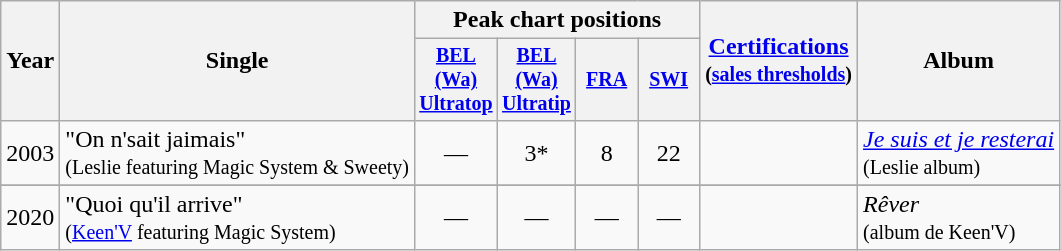<table class="wikitable" style="text-align:center;">
<tr>
<th rowspan="2">Year</th>
<th rowspan="2">Single</th>
<th colspan="4">Peak chart positions</th>
<th rowspan="2"><a href='#'>Certifications</a><br><small>(<a href='#'>sales thresholds</a>)</small></th>
<th rowspan="2">Album</th>
</tr>
<tr style="font-size:smaller;">
<th width="35"><a href='#'>BEL<br>(Wa)<br>Ultratop</a><br></th>
<th width="35"><a href='#'>BEL<br>(Wa)<br>Ultratip</a><br></th>
<th width="35"><a href='#'>FRA</a><br></th>
<th width="35"><a href='#'>SWI</a></th>
</tr>
<tr>
<td>2003</td>
<td align="left">"On n'sait jaimais" <br><small>(Leslie featuring  Magic System & Sweety)</small></td>
<td>—</td>
<td>3*</td>
<td>8</td>
<td>22</td>
<td></td>
<td align="left"><em><a href='#'>Je suis et je resterai</a></em> <br><small>(Leslie album)</small></td>
</tr>
<tr>
</tr>
<tr>
<td>2020</td>
<td align="left">"Quoi qu'il arrive" <br><small>(<a href='#'>Keen'V</a> featuring Magic System)</small></td>
<td>—</td>
<td>—</td>
<td>—</td>
<td>—</td>
<td></td>
<td align="left"><em>Rêver</em><br><small>(album de Keen'V)</small></td>
</tr>
</table>
